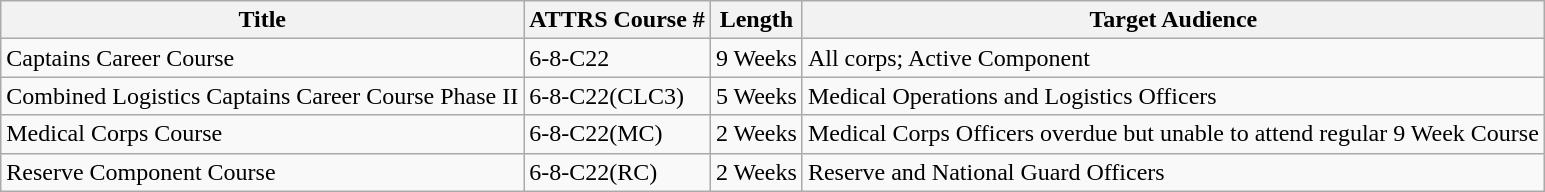<table class="wikitable">
<tr>
<th>Title</th>
<th>ATTRS Course #</th>
<th>Length</th>
<th>Target Audience</th>
</tr>
<tr>
<td>Captains Career Course</td>
<td>6-8-C22</td>
<td>9 Weeks</td>
<td>All corps; Active Component</td>
</tr>
<tr>
<td>Combined Logistics Captains Career Course Phase II</td>
<td>6-8-C22(CLC3)</td>
<td>5 Weeks</td>
<td>Medical Operations and Logistics Officers</td>
</tr>
<tr>
<td>Medical Corps Course</td>
<td>6-8-C22(MC)</td>
<td>2 Weeks</td>
<td>Medical Corps Officers overdue but unable to attend regular 9 Week Course</td>
</tr>
<tr>
<td>Reserve Component Course</td>
<td>6-8-C22(RC)</td>
<td>2 Weeks</td>
<td>Reserve and National Guard Officers</td>
</tr>
</table>
